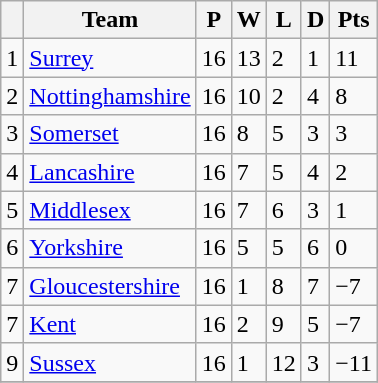<table class="wikitable">
<tr>
<th></th>
<th>Team</th>
<th>P</th>
<th>W</th>
<th>L</th>
<th>D</th>
<th>Pts</th>
</tr>
<tr>
<td>1</td>
<td><a href='#'>Surrey</a></td>
<td>16</td>
<td>13</td>
<td>2</td>
<td>1</td>
<td>11</td>
</tr>
<tr>
<td>2</td>
<td><a href='#'>Nottinghamshire</a></td>
<td>16</td>
<td>10</td>
<td>2</td>
<td>4</td>
<td>8</td>
</tr>
<tr>
<td>3</td>
<td><a href='#'>Somerset</a></td>
<td>16</td>
<td>8</td>
<td>5</td>
<td>3</td>
<td>3</td>
</tr>
<tr>
<td>4</td>
<td><a href='#'>Lancashire</a></td>
<td>16</td>
<td>7</td>
<td>5</td>
<td>4</td>
<td>2</td>
</tr>
<tr>
<td>5</td>
<td><a href='#'>Middlesex</a></td>
<td>16</td>
<td>7</td>
<td>6</td>
<td>3</td>
<td>1</td>
</tr>
<tr>
<td>6</td>
<td><a href='#'>Yorkshire</a></td>
<td>16</td>
<td>5</td>
<td>5</td>
<td>6</td>
<td>0</td>
</tr>
<tr>
<td>7</td>
<td><a href='#'>Gloucestershire</a></td>
<td>16</td>
<td>1</td>
<td>8</td>
<td>7</td>
<td>−7</td>
</tr>
<tr>
<td>7</td>
<td><a href='#'>Kent</a></td>
<td>16</td>
<td>2</td>
<td>9</td>
<td>5</td>
<td>−7</td>
</tr>
<tr>
<td>9</td>
<td><a href='#'>Sussex</a></td>
<td>16</td>
<td>1</td>
<td>12</td>
<td>3</td>
<td>−11</td>
</tr>
<tr>
</tr>
</table>
